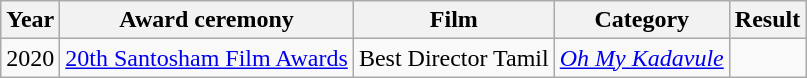<table class="wikitable">
<tr>
<th>Year</th>
<th>Award ceremony</th>
<th>Film</th>
<th>Category</th>
<th>Result</th>
</tr>
<tr>
<td>2020</td>
<td><a href='#'>20th Santosham Film Awards</a></td>
<td>Best Director  Tamil</td>
<td><em><a href='#'>Oh My Kadavule</a></em></td>
<td></td>
</tr>
</table>
